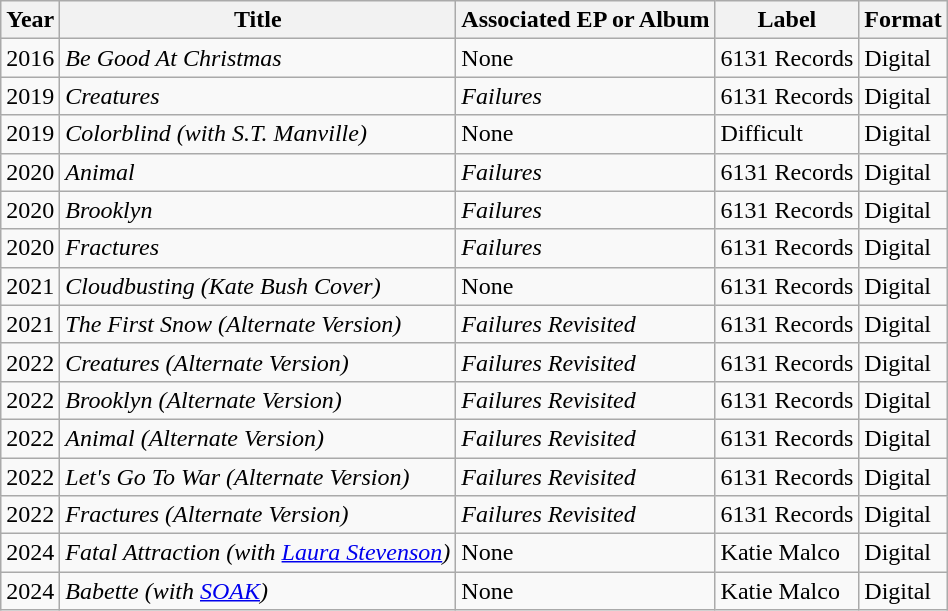<table class="wikitable">
<tr>
<th>Year</th>
<th>Title</th>
<th>Associated EP or Album</th>
<th>Label</th>
<th>Format</th>
</tr>
<tr>
<td>2016</td>
<td><em>Be Good At Christmas</em></td>
<td>None</td>
<td>6131 Records</td>
<td>Digital</td>
</tr>
<tr>
<td>2019</td>
<td><em>Creatures</em></td>
<td><em>Failures</em></td>
<td>6131 Records</td>
<td>Digital</td>
</tr>
<tr>
<td>2019</td>
<td><em>Colorblind (with S.T. Manville)</em></td>
<td>None</td>
<td>Difficult</td>
<td>Digital</td>
</tr>
<tr>
<td>2020</td>
<td><em>Animal</em></td>
<td><em>Failures</em></td>
<td>6131 Records</td>
<td>Digital</td>
</tr>
<tr>
<td>2020</td>
<td><em>Brooklyn</em></td>
<td><em>Failures</em></td>
<td>6131 Records</td>
<td>Digital</td>
</tr>
<tr>
<td>2020</td>
<td><em>Fractures</em></td>
<td><em>Failures</em></td>
<td>6131 Records</td>
<td>Digital</td>
</tr>
<tr>
<td>2021</td>
<td><em>Cloudbusting (Kate Bush Cover)</em></td>
<td>None</td>
<td>6131 Records</td>
<td>Digital</td>
</tr>
<tr>
<td>2021</td>
<td><em>The First Snow (Alternate Version)</em></td>
<td><em>Failures Revisited</em></td>
<td>6131 Records</td>
<td>Digital</td>
</tr>
<tr>
<td>2022</td>
<td><em>Creatures (Alternate Version)</em></td>
<td><em>Failures Revisited</em></td>
<td>6131 Records</td>
<td>Digital</td>
</tr>
<tr>
<td>2022</td>
<td><em>Brooklyn (Alternate Version)</em></td>
<td><em>Failures Revisited</em></td>
<td>6131 Records</td>
<td>Digital</td>
</tr>
<tr>
<td>2022</td>
<td><em>Animal (Alternate Version)</em></td>
<td><em>Failures Revisited</em></td>
<td>6131 Records</td>
<td>Digital</td>
</tr>
<tr>
<td>2022</td>
<td><em>Let's Go To War (Alternate Version)</em></td>
<td><em>Failures Revisited</em></td>
<td>6131 Records</td>
<td>Digital</td>
</tr>
<tr>
<td>2022</td>
<td><em>Fractures (Alternate Version)</em></td>
<td><em>Failures Revisited</em></td>
<td>6131 Records</td>
<td>Digital</td>
</tr>
<tr>
<td>2024</td>
<td><em>Fatal Attraction (with <a href='#'>Laura Stevenson</a>)</em></td>
<td>None</td>
<td>Katie Malco</td>
<td>Digital</td>
</tr>
<tr>
<td>2024</td>
<td><em>Babette (with <a href='#'>SOAK</a>)</em></td>
<td>None</td>
<td>Katie Malco</td>
<td>Digital</td>
</tr>
</table>
